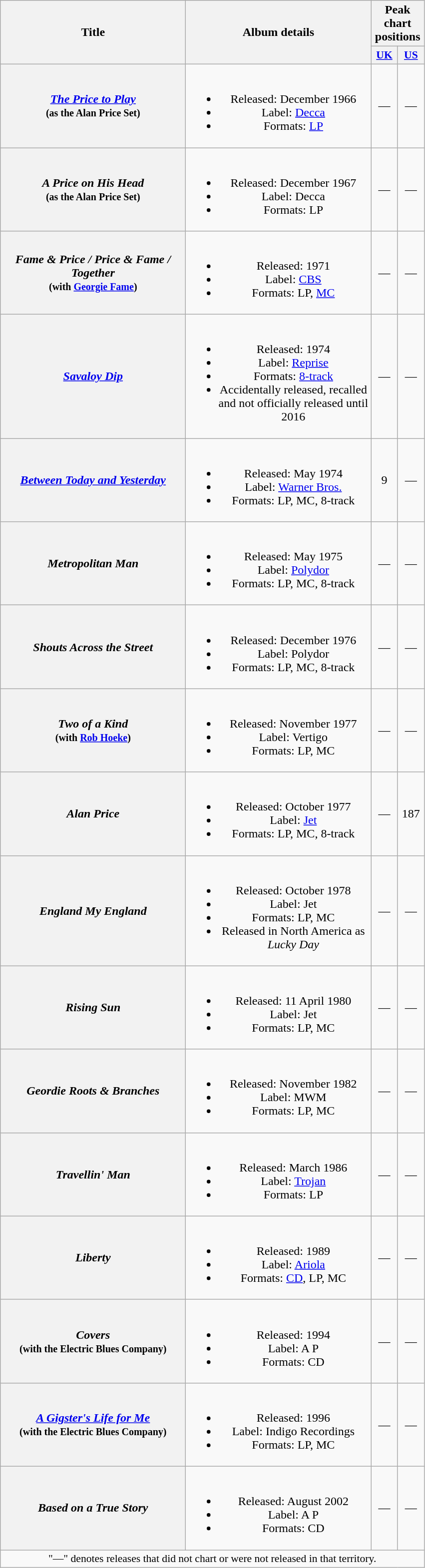<table class="wikitable plainrowheaders" style="text-align:center;">
<tr>
<th rowspan="2" scope="col" style="width:15em;">Title</th>
<th rowspan="2" scope="col" style="width:15em;">Album details</th>
<th colspan="2">Peak chart positions</th>
</tr>
<tr>
<th scope="col" style="width:2em;font-size:90%;"><a href='#'>UK</a><br></th>
<th scope="col" style="width:2em;font-size:90%;"><a href='#'>US</a><br></th>
</tr>
<tr>
<th scope="row"><em><a href='#'>The Price to Play</a></em><br><small>(as the Alan Price Set)</small></th>
<td><br><ul><li>Released: December 1966</li><li>Label: <a href='#'>Decca</a></li><li>Formats: <a href='#'>LP</a></li></ul></td>
<td>—</td>
<td>—</td>
</tr>
<tr>
<th scope="row"><em>A Price on His Head</em><br><small>(as the Alan Price Set)</small></th>
<td><br><ul><li>Released: December 1967</li><li>Label: Decca</li><li>Formats: LP</li></ul></td>
<td>—</td>
<td>—</td>
</tr>
<tr>
<th scope="row"><em>Fame & Price / Price & Fame / Together</em><br><small>(with <a href='#'>Georgie Fame</a>)</small></th>
<td><br><ul><li>Released: 1971</li><li>Label: <a href='#'>CBS</a></li><li>Formats: LP, <a href='#'>MC</a></li></ul></td>
<td>—</td>
<td>—</td>
</tr>
<tr>
<th scope="row"><em><a href='#'>Savaloy Dip</a></em></th>
<td><br><ul><li>Released: 1974</li><li>Label: <a href='#'>Reprise</a></li><li>Formats: <a href='#'>8-track</a></li><li>Accidentally released, recalled and not officially released until 2016</li></ul></td>
<td>—</td>
<td>—</td>
</tr>
<tr>
<th scope="row"><em><a href='#'>Between Today and Yesterday</a></em></th>
<td><br><ul><li>Released: May 1974</li><li>Label: <a href='#'>Warner Bros.</a></li><li>Formats: LP, MC, 8-track</li></ul></td>
<td>9</td>
<td>—</td>
</tr>
<tr>
<th scope="row"><em>Metropolitan Man</em></th>
<td><br><ul><li>Released: May 1975</li><li>Label: <a href='#'>Polydor</a></li><li>Formats: LP, MC, 8-track</li></ul></td>
<td>—</td>
<td>—</td>
</tr>
<tr>
<th scope="row"><em>Shouts Across the Street</em></th>
<td><br><ul><li>Released: December 1976</li><li>Label: Polydor</li><li>Formats: LP, MC, 8-track</li></ul></td>
<td>—</td>
<td>—</td>
</tr>
<tr>
<th scope="row"><em>Two of a Kind</em><br><small>(with <a href='#'>Rob Hoeke</a>)</small></th>
<td><br><ul><li>Released: November 1977</li><li>Label: Vertigo</li><li>Formats: LP, MC</li></ul></td>
<td>—</td>
<td>—</td>
</tr>
<tr>
<th scope="row"><em>Alan Price</em></th>
<td><br><ul><li>Released: October 1977</li><li>Label: <a href='#'>Jet</a></li><li>Formats: LP, MC, 8-track</li></ul></td>
<td>—</td>
<td>187</td>
</tr>
<tr>
<th scope="row"><em>England My England</em></th>
<td><br><ul><li>Released: October 1978</li><li>Label: Jet</li><li>Formats: LP, MC</li><li>Released in North America as <em>Lucky Day</em></li></ul></td>
<td>—</td>
<td>—</td>
</tr>
<tr>
<th scope="row"><em>Rising Sun</em></th>
<td><br><ul><li>Released: 11 April 1980</li><li>Label: Jet</li><li>Formats: LP, MC</li></ul></td>
<td>—</td>
<td>—</td>
</tr>
<tr>
<th scope="row"><em>Geordie Roots & Branches</em></th>
<td><br><ul><li>Released: November 1982</li><li>Label: MWM</li><li>Formats: LP, MC</li></ul></td>
<td>—</td>
<td>—</td>
</tr>
<tr>
<th scope="row"><em>Travellin' Man</em></th>
<td><br><ul><li>Released: March 1986</li><li>Label: <a href='#'>Trojan</a></li><li>Formats: LP</li></ul></td>
<td>—</td>
<td>—</td>
</tr>
<tr>
<th scope="row"><em>Liberty</em></th>
<td><br><ul><li>Released: 1989</li><li>Label: <a href='#'>Ariola</a></li><li>Formats: <a href='#'>CD</a>, LP, MC</li></ul></td>
<td>—</td>
<td>—</td>
</tr>
<tr>
<th scope="row"><em>Covers</em><br><small>(with the Electric Blues Company)</small></th>
<td><br><ul><li>Released: 1994</li><li>Label: A P</li><li>Formats: CD</li></ul></td>
<td>—</td>
<td>—</td>
</tr>
<tr>
<th scope="row"><em><a href='#'>A Gigster's Life for Me</a></em><br><small>(with the Electric Blues Company)</small></th>
<td><br><ul><li>Released: 1996</li><li>Label: Indigo Recordings</li><li>Formats: LP, MC</li></ul></td>
<td>—</td>
<td>—</td>
</tr>
<tr>
<th scope="row"><em>Based on a True Story</em></th>
<td><br><ul><li>Released: August 2002</li><li>Label: A P</li><li>Formats: CD</li></ul></td>
<td>—</td>
<td>—</td>
</tr>
<tr>
<td colspan="4" style="font-size:90%">"—" denotes releases that did not chart or were not released in that territory.</td>
</tr>
</table>
